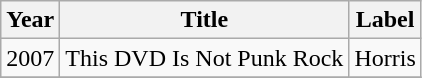<table class="wikitable">
<tr>
<th>Year</th>
<th>Title</th>
<th>Label</th>
</tr>
<tr>
<td>2007</td>
<td>This DVD Is Not Punk Rock</td>
<td>Horris</td>
</tr>
<tr>
</tr>
</table>
